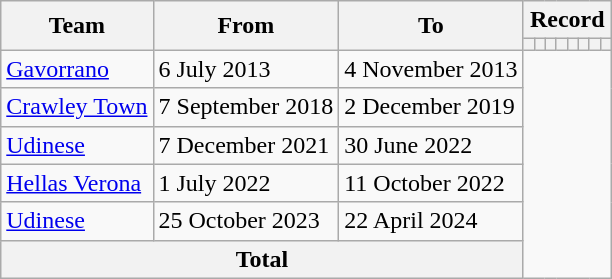<table class="wikitable" style="text-align: center">
<tr>
<th rowspan="2">Team</th>
<th rowspan="2">From</th>
<th rowspan="2">To</th>
<th colspan="8">Record</th>
</tr>
<tr>
<th></th>
<th></th>
<th></th>
<th></th>
<th></th>
<th></th>
<th></th>
<th></th>
</tr>
<tr>
<td align=left><a href='#'>Gavorrano</a></td>
<td align=left>6 July 2013</td>
<td align=left>4 November 2013<br></td>
</tr>
<tr>
<td align=left><a href='#'>Crawley Town</a></td>
<td align=left>7 September 2018</td>
<td align=left>2 December 2019<br></td>
</tr>
<tr>
<td align=left><a href='#'>Udinese</a></td>
<td align=left>7 December 2021</td>
<td align=left>30 June 2022<br></td>
</tr>
<tr>
<td align=left><a href='#'>Hellas Verona</a></td>
<td align=left>1 July 2022</td>
<td align=left>11 October 2022<br></td>
</tr>
<tr>
<td align=left><a href='#'>Udinese</a></td>
<td align=left>25 October 2023</td>
<td align=left>22 April 2024<br></td>
</tr>
<tr>
<th colspan="3">Total<br></th>
</tr>
</table>
